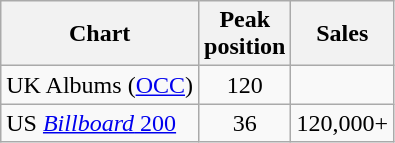<table class="wikitable">
<tr>
<th>Chart</th>
<th>Peak<br>position</th>
<th align="left">Sales</th>
</tr>
<tr>
<td align="left">UK Albums (<a href='#'>OCC</a>)</td>
<td style="text-align:center;">120</td>
</tr>
<tr>
<td align="left">US <a href='#'><em>Billboard</em> 200</a></td>
<td style="text-align:center;">36</td>
<td style="text-align:center;">120,000+</td>
</tr>
</table>
